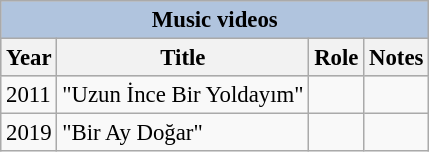<table class="wikitable plainrowheaders sortable" style="margin-right: 0; font-size: 95%;">
<tr bgcolor="#CCCCCC" align="center">
<th colspan="4" style="background: LightSteelBlue;">Music videos</th>
</tr>
<tr bgcolor="#CCCCCC" align="center">
<th>Year</th>
<th>Title</th>
<th>Role</th>
<th>Notes</th>
</tr>
<tr>
<td>2011</td>
<td>"Uzun İnce Bir Yoldayım"</td>
<td></td>
<td></td>
</tr>
<tr>
<td>2019</td>
<td>"Bir Ay Doğar"</td>
<td></td>
<td></td>
</tr>
</table>
